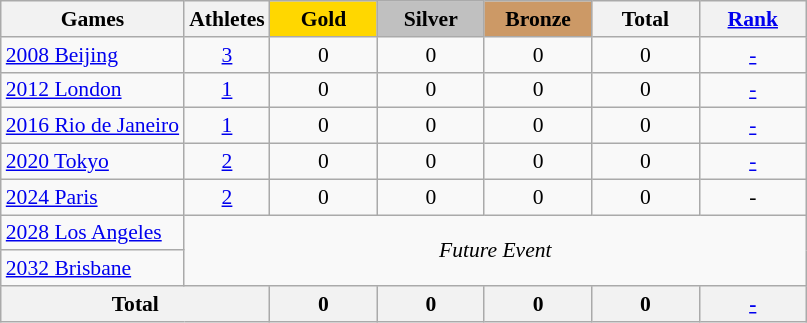<table class="wikitable" style="text-align:center; font-size:90%;">
<tr>
<th>Games</th>
<th>Athletes</th>
<td style="background:gold; width:4.5em; font-weight:bold;">Gold</td>
<td style="background:silver; width:4.5em; font-weight:bold;">Silver</td>
<td style="background:#cc9966; width:4.5em; font-weight:bold;">Bronze</td>
<th style="width:4.5em; font-weight:bold;">Total</th>
<th style="width:4.5em; font-weight:bold;"><a href='#'>Rank</a></th>
</tr>
<tr>
<td align=left><a href='#'>2008 Beijing</a></td>
<td><a href='#'>3</a></td>
<td>0</td>
<td>0</td>
<td>0</td>
<td>0</td>
<td><a href='#'>-</a></td>
</tr>
<tr>
<td align=left><a href='#'>2012 London</a></td>
<td><a href='#'>1</a></td>
<td>0</td>
<td>0</td>
<td>0</td>
<td>0</td>
<td><a href='#'>-</a></td>
</tr>
<tr>
<td align=left><a href='#'>2016 Rio de Janeiro</a></td>
<td><a href='#'>1</a></td>
<td>0</td>
<td>0</td>
<td>0</td>
<td>0</td>
<td><a href='#'>-</a></td>
</tr>
<tr>
<td align=left><a href='#'>2020 Tokyo</a></td>
<td><a href='#'>2</a></td>
<td>0</td>
<td>0</td>
<td>0</td>
<td>0</td>
<td><a href='#'>-</a></td>
</tr>
<tr>
<td align=left><a href='#'>2024 Paris</a></td>
<td><a href='#'>2</a></td>
<td>0</td>
<td>0</td>
<td>0</td>
<td>0</td>
<td>-</td>
</tr>
<tr>
<td align=left><a href='#'>2028 Los Angeles</a></td>
<td colspan="6" rowspan="2"><em>Future Event</em></td>
</tr>
<tr>
<td align=left><a href='#'>2032 Brisbane</a></td>
</tr>
<tr>
<th colspan=2>Total</th>
<th>0</th>
<th>0</th>
<th>0</th>
<th>0</th>
<th><a href='#'>-</a></th>
</tr>
</table>
